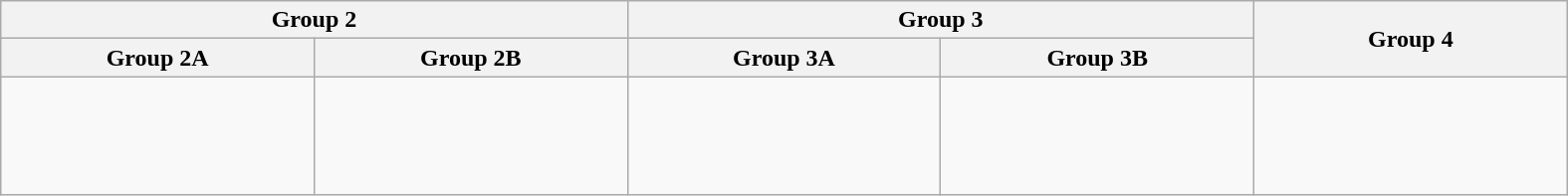<table class="wikitable" width=1050>
<tr>
<th colspan=2>Group 2</th>
<th colspan=2>Group 3</th>
<th rowspan=2>Group 4</th>
</tr>
<tr>
<th width=20%>Group 2A</th>
<th width=20%>Group 2B</th>
<th width=20%>Group 3A</th>
<th width=20%>Group 3B</th>
</tr>
<tr>
<td><br><br>
<br>
<br>
</td>
<td><br><br>
<br>
<br>
</td>
<td><br><br>
<br>
<br>
</td>
<td><br><br>
<br>
<br>
</td>
<td><br><br>
<br>
</td>
</tr>
</table>
